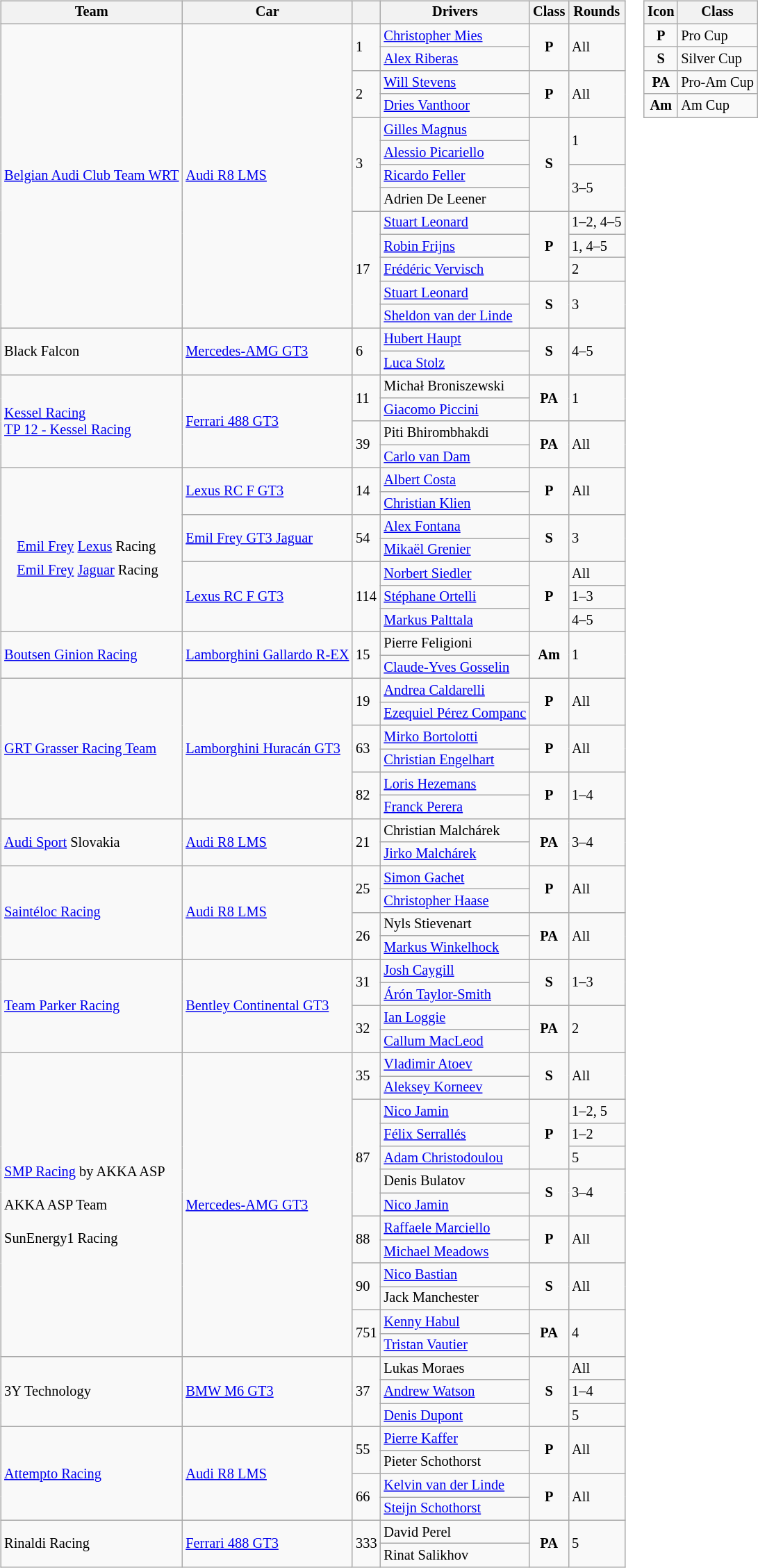<table>
<tr>
<td><br><table class="wikitable" style="font-size: 85%;">
<tr>
<th>Team</th>
<th>Car</th>
<th></th>
<th>Drivers</th>
<th>Class</th>
<th>Rounds</th>
</tr>
<tr>
<td rowspan=13> <a href='#'>Belgian Audi Club Team WRT</a></td>
<td rowspan=13><a href='#'>Audi R8 LMS</a></td>
<td rowspan=2>1</td>
<td> <a href='#'>Christopher Mies</a></td>
<td rowspan=2 align=center><strong><span>P</span></strong></td>
<td rowspan=2>All</td>
</tr>
<tr>
<td> <a href='#'>Alex Riberas</a></td>
</tr>
<tr>
<td rowspan=2>2</td>
<td> <a href='#'>Will Stevens</a></td>
<td rowspan=2 align=center><strong><span>P</span></strong></td>
<td rowspan=2>All</td>
</tr>
<tr>
<td> <a href='#'>Dries Vanthoor</a></td>
</tr>
<tr>
<td rowspan=4>3</td>
<td> <a href='#'>Gilles Magnus</a></td>
<td rowspan=4 align=center><strong><span>S</span></strong></td>
<td rowspan=2>1</td>
</tr>
<tr>
<td> <a href='#'>Alessio Picariello</a></td>
</tr>
<tr>
<td> <a href='#'>Ricardo Feller</a></td>
<td rowspan=2>3–5</td>
</tr>
<tr>
<td> Adrien De Leener</td>
</tr>
<tr>
<td rowspan=5>17</td>
<td> <a href='#'>Stuart Leonard</a></td>
<td rowspan=3 align=center><strong><span>P</span></strong></td>
<td>1–2, 4–5</td>
</tr>
<tr>
<td> <a href='#'>Robin Frijns</a></td>
<td>1, 4–5</td>
</tr>
<tr>
<td> <a href='#'>Frédéric Vervisch</a></td>
<td>2</td>
</tr>
<tr>
<td> <a href='#'>Stuart Leonard</a></td>
<td rowspan=2 align=center><strong><span>S</span></strong></td>
<td rowspan=2>3</td>
</tr>
<tr>
<td> <a href='#'>Sheldon van der Linde</a></td>
</tr>
<tr>
<td rowspan=2> Black Falcon</td>
<td rowspan=2><a href='#'>Mercedes-AMG GT3</a></td>
<td rowspan=2>6</td>
<td> <a href='#'>Hubert Haupt</a></td>
<td rowspan=2 align=center><strong><span>S</span></strong></td>
<td rowspan=2>4–5</td>
</tr>
<tr>
<td> <a href='#'>Luca Stolz</a></td>
</tr>
<tr>
<td rowspan=4> <a href='#'>Kessel Racing</a><br> <a href='#'>TP 12 - Kessel Racing</a></td>
<td rowspan=4><a href='#'>Ferrari 488 GT3</a></td>
<td rowspan=2>11</td>
<td> Michał Broniszewski</td>
<td rowspan=2 align=center><strong><span>PA</span></strong></td>
<td rowspan=2>1</td>
</tr>
<tr>
<td> <a href='#'>Giacomo Piccini</a></td>
</tr>
<tr>
<td rowspan=2>39</td>
<td> Piti Bhirombhakdi</td>
<td rowspan=2 align=center><strong><span>PA</span></strong></td>
<td rowspan=2>All</td>
</tr>
<tr>
<td> <a href='#'>Carlo van Dam</a></td>
</tr>
<tr>
<td rowspan=7><br><table style="float: left; border-top:transparent; border-right:transparent; border-bottom:transparent; border-left:transparent;">
<tr>
<td style=" border-top:transparent; border-right:transparent; border-bottom:transparent; border-left:transparent;" rowspan=7></td>
<td style=" border-top:transparent; border-right:transparent; border-bottom:transparent; border-left:transparent;"><a href='#'>Emil Frey</a> <a href='#'>Lexus</a> Racing</td>
</tr>
<tr>
<td style=" border-top:transparent; border-right:transparent; border-bottom:transparent; border-left:transparent;"><a href='#'>Emil Frey</a> <a href='#'>Jaguar</a> Racing</td>
</tr>
</table>
</td>
<td rowspan=2><a href='#'>Lexus RC F GT3</a></td>
<td rowspan=2>14</td>
<td> <a href='#'>Albert Costa</a></td>
<td rowspan=2 align=center><strong><span>P</span></strong></td>
<td rowspan=2>All</td>
</tr>
<tr>
<td> <a href='#'>Christian Klien</a></td>
</tr>
<tr>
<td rowspan=2><a href='#'>Emil Frey GT3 Jaguar</a></td>
<td rowspan=2>54</td>
<td> <a href='#'>Alex Fontana</a></td>
<td rowspan=2 align=center><strong><span>S</span></strong></td>
<td rowspan=2>3</td>
</tr>
<tr>
<td> <a href='#'>Mikaël Grenier</a></td>
</tr>
<tr>
<td rowspan=3><a href='#'>Lexus RC F GT3</a></td>
<td rowspan=3>114</td>
<td> <a href='#'>Norbert Siedler</a></td>
<td rowspan=3 align=center><strong><span>P</span></strong></td>
<td>All</td>
</tr>
<tr>
<td> <a href='#'>Stéphane Ortelli</a></td>
<td>1–3</td>
</tr>
<tr>
<td> <a href='#'>Markus Palttala</a></td>
<td>4–5</td>
</tr>
<tr>
<td rowspan=2> <a href='#'>Boutsen Ginion Racing</a></td>
<td rowspan=2><a href='#'>Lamborghini Gallardo R-EX</a></td>
<td rowspan=2>15</td>
<td> Pierre Feligioni</td>
<td rowspan=2 align=center><strong><span>Am</span></strong></td>
<td rowspan=2>1</td>
</tr>
<tr>
<td> <a href='#'>Claude-Yves Gosselin</a></td>
</tr>
<tr>
<td rowspan=6> <a href='#'>GRT Grasser Racing Team</a></td>
<td rowspan=6><a href='#'>Lamborghini Huracán GT3</a></td>
<td rowspan=2>19</td>
<td> <a href='#'>Andrea Caldarelli</a></td>
<td rowspan=2 align=center><strong><span>P</span></strong></td>
<td rowspan=2>All</td>
</tr>
<tr>
<td> <a href='#'>Ezequiel Pérez Companc</a></td>
</tr>
<tr>
<td rowspan=2>63</td>
<td> <a href='#'>Mirko Bortolotti</a></td>
<td rowspan=2 align=center><strong><span>P</span></strong></td>
<td rowspan=2>All</td>
</tr>
<tr>
<td> <a href='#'>Christian Engelhart</a></td>
</tr>
<tr>
<td rowspan=2>82</td>
<td> <a href='#'>Loris Hezemans</a></td>
<td rowspan=2 align=center><strong><span>P</span></strong></td>
<td rowspan=2>1–4</td>
</tr>
<tr>
<td> <a href='#'>Franck Perera</a></td>
</tr>
<tr>
<td rowspan=2> <a href='#'>Audi Sport</a> Slovakia</td>
<td rowspan=2><a href='#'>Audi R8 LMS</a></td>
<td rowspan=2>21</td>
<td> Christian Malchárek</td>
<td rowspan=2 align=center><strong><span>PA</span></strong></td>
<td rowspan=2>3–4</td>
</tr>
<tr>
<td> <a href='#'>Jirko Malchárek</a></td>
</tr>
<tr>
<td rowspan=4> <a href='#'>Saintéloc Racing</a></td>
<td rowspan=4><a href='#'>Audi R8 LMS</a></td>
<td rowspan=2>25</td>
<td> <a href='#'>Simon Gachet</a></td>
<td rowspan=2 align=center><strong><span>P</span></strong></td>
<td rowspan=2>All</td>
</tr>
<tr>
<td> <a href='#'>Christopher Haase</a></td>
</tr>
<tr>
<td rowspan=2>26</td>
<td> Nyls Stievenart</td>
<td rowspan=2 align=center><strong><span>PA</span></strong></td>
<td rowspan=2>All</td>
</tr>
<tr>
<td> <a href='#'>Markus Winkelhock</a></td>
</tr>
<tr>
<td rowspan=4> <a href='#'>Team Parker Racing</a></td>
<td rowspan=4><a href='#'>Bentley Continental GT3</a></td>
<td rowspan=2>31</td>
<td> <a href='#'>Josh Caygill</a></td>
<td rowspan=2 align=center><strong><span>S</span></strong></td>
<td rowspan=2>1–3</td>
</tr>
<tr>
<td> <a href='#'>Árón Taylor-Smith</a></td>
</tr>
<tr>
<td rowspan=2>32</td>
<td> <a href='#'>Ian Loggie</a></td>
<td rowspan=2 align=center><strong><span>PA</span></strong></td>
<td rowspan=2>2</td>
</tr>
<tr>
<td> <a href='#'>Callum MacLeod</a></td>
</tr>
<tr>
<td rowspan=13> <a href='#'>SMP Racing</a> by AKKA ASP<br><br> AKKA ASP Team<br><br> SunEnergy1 Racing</td>
<td rowspan=13><a href='#'>Mercedes-AMG GT3</a></td>
<td rowspan=2>35</td>
<td> <a href='#'>Vladimir Atoev</a></td>
<td rowspan=2 align=center><strong><span>S</span></strong></td>
<td rowspan=2>All</td>
</tr>
<tr>
<td> <a href='#'>Aleksey Korneev</a></td>
</tr>
<tr>
<td rowspan=5>87</td>
<td> <a href='#'>Nico Jamin</a></td>
<td rowspan=3 align=center><strong><span>P</span></strong></td>
<td>1–2, 5</td>
</tr>
<tr>
<td> <a href='#'>Félix Serrallés</a></td>
<td>1–2</td>
</tr>
<tr>
<td> <a href='#'>Adam Christodoulou</a></td>
<td>5</td>
</tr>
<tr>
<td> Denis Bulatov</td>
<td rowspan=2 align=center><strong><span>S</span></strong></td>
<td rowspan=2>3–4</td>
</tr>
<tr>
<td> <a href='#'>Nico Jamin</a></td>
</tr>
<tr>
<td rowspan=2>88</td>
<td> <a href='#'>Raffaele Marciello</a></td>
<td rowspan=2 align=center><strong><span>P</span></strong></td>
<td rowspan=2>All</td>
</tr>
<tr>
<td> <a href='#'>Michael Meadows</a></td>
</tr>
<tr>
<td rowspan=2>90</td>
<td> <a href='#'>Nico Bastian</a></td>
<td rowspan=2 align=center><strong><span>S</span></strong></td>
<td rowspan=2>All</td>
</tr>
<tr>
<td> Jack Manchester</td>
</tr>
<tr>
<td rowspan=2>751</td>
<td> <a href='#'>Kenny Habul</a></td>
<td rowspan=2 align=center><strong><span>PA</span></strong></td>
<td rowspan=2>4</td>
</tr>
<tr>
<td> <a href='#'>Tristan Vautier</a></td>
</tr>
<tr>
<td rowspan=3> 3Y Technology</td>
<td rowspan=3><a href='#'>BMW M6 GT3</a></td>
<td rowspan=3>37</td>
<td> Lukas Moraes</td>
<td rowspan=3 align=center><strong><span>S</span></strong></td>
<td>All</td>
</tr>
<tr>
<td> <a href='#'>Andrew Watson</a></td>
<td>1–4</td>
</tr>
<tr>
<td> <a href='#'>Denis Dupont</a></td>
<td>5</td>
</tr>
<tr>
<td rowspan=4> <a href='#'>Attempto Racing</a></td>
<td rowspan=4><a href='#'>Audi R8 LMS</a></td>
<td rowspan=2>55</td>
<td> <a href='#'>Pierre Kaffer</a></td>
<td rowspan=2 align=center><strong><span>P</span></strong></td>
<td rowspan=2>All</td>
</tr>
<tr>
<td> Pieter Schothorst</td>
</tr>
<tr>
<td rowspan=2>66</td>
<td> <a href='#'>Kelvin van der Linde</a></td>
<td rowspan=2 align=center><strong><span>P</span></strong></td>
<td rowspan=2>All</td>
</tr>
<tr>
<td> <a href='#'>Steijn Schothorst</a></td>
</tr>
<tr>
<td rowspan=2> Rinaldi Racing</td>
<td rowspan=2><a href='#'>Ferrari 488 GT3</a></td>
<td rowspan=2>333</td>
<td> David Perel</td>
<td rowspan=2 align=center><strong><span>PA</span></strong></td>
<td rowspan=2>5</td>
</tr>
<tr>
<td> Rinat Salikhov</td>
</tr>
</table>
</td>
<td valign="top"><br><table class="wikitable" style="font-size: 85%;">
<tr>
<th>Icon</th>
<th>Class</th>
</tr>
<tr>
<td align=center><strong><span>P</span></strong></td>
<td>Pro Cup</td>
</tr>
<tr>
<td align=center><strong><span>S</span></strong></td>
<td>Silver Cup</td>
</tr>
<tr>
<td align=center><strong><span>PA</span></strong></td>
<td>Pro-Am Cup</td>
</tr>
<tr>
<td align=center><strong><span>Am</span></strong></td>
<td>Am Cup</td>
</tr>
</table>
</td>
</tr>
</table>
